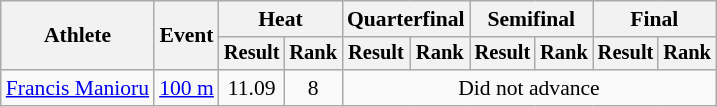<table class=wikitable style="font-size:90%">
<tr>
<th rowspan="2">Athlete</th>
<th rowspan="2">Event</th>
<th colspan="2">Heat</th>
<th colspan="2">Quarterfinal</th>
<th colspan="2">Semifinal</th>
<th colspan="2">Final</th>
</tr>
<tr style="font-size:95%">
<th>Result</th>
<th>Rank</th>
<th>Result</th>
<th>Rank</th>
<th>Result</th>
<th>Rank</th>
<th>Result</th>
<th>Rank</th>
</tr>
<tr align=center>
<td align=left><a href='#'>Francis Manioru</a></td>
<td align=left><a href='#'>100 m</a></td>
<td>11.09</td>
<td>8</td>
<td colspan=6>Did not advance</td>
</tr>
</table>
